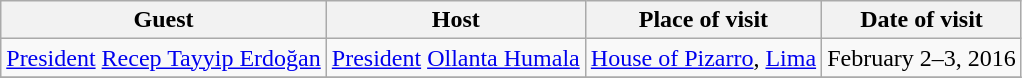<table class="wikitable" border="1">
<tr>
<th>Guest</th>
<th>Host</th>
<th>Place of visit</th>
<th>Date of visit</th>
</tr>
<tr>
<td> <a href='#'>President</a> <a href='#'>Recep Tayyip Erdoğan</a></td>
<td> <a href='#'>President</a> <a href='#'>Ollanta Humala</a></td>
<td><a href='#'>House of Pizarro</a>, <a href='#'>Lima</a></td>
<td>February 2–3, 2016</td>
</tr>
<tr>
</tr>
</table>
